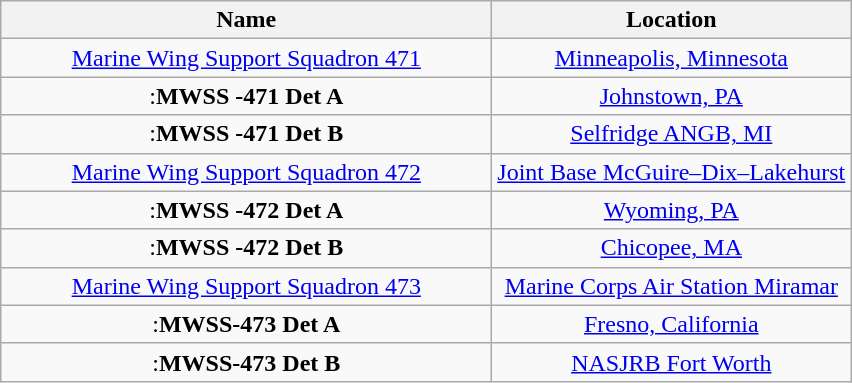<table class="wikitable" style="text-align: center;">
<tr>
<th style="width:20em">Name</th>
<th>Location</th>
</tr>
<tr>
<td align="center"><a href='#'>Marine Wing Support Squadron 471</a></td>
<td><a href='#'>Minneapolis, Minnesota</a></td>
</tr>
<tr>
<td align="center">:<strong>MWSS -471 Det A</strong></td>
<td><a href='#'>Johnstown, PA</a></td>
</tr>
<tr>
<td align="center">:<strong>MWSS -471 Det B</strong></td>
<td><a href='#'>Selfridge ANGB, MI</a></td>
</tr>
<tr>
<td align="center"><a href='#'>Marine Wing Support Squadron 472</a></td>
<td><a href='#'>Joint Base McGuire–Dix–Lakehurst</a></td>
</tr>
<tr>
<td align="center">:<strong>MWSS -472 Det A</strong></td>
<td><a href='#'>Wyoming, PA</a></td>
</tr>
<tr>
<td align="center">:<strong>MWSS -472 Det B</strong></td>
<td><a href='#'>Chicopee, MA</a></td>
</tr>
<tr>
<td align="center"><a href='#'>Marine Wing Support Squadron 473</a></td>
<td><a href='#'>Marine Corps Air Station Miramar</a></td>
</tr>
<tr>
<td align="center">:<strong>MWSS-473 Det A</strong></td>
<td><a href='#'>Fresno, California</a></td>
</tr>
<tr>
<td align="center">:<strong>MWSS-473 Det B</strong></td>
<td><a href='#'>NASJRB Fort Worth</a></td>
</tr>
</table>
